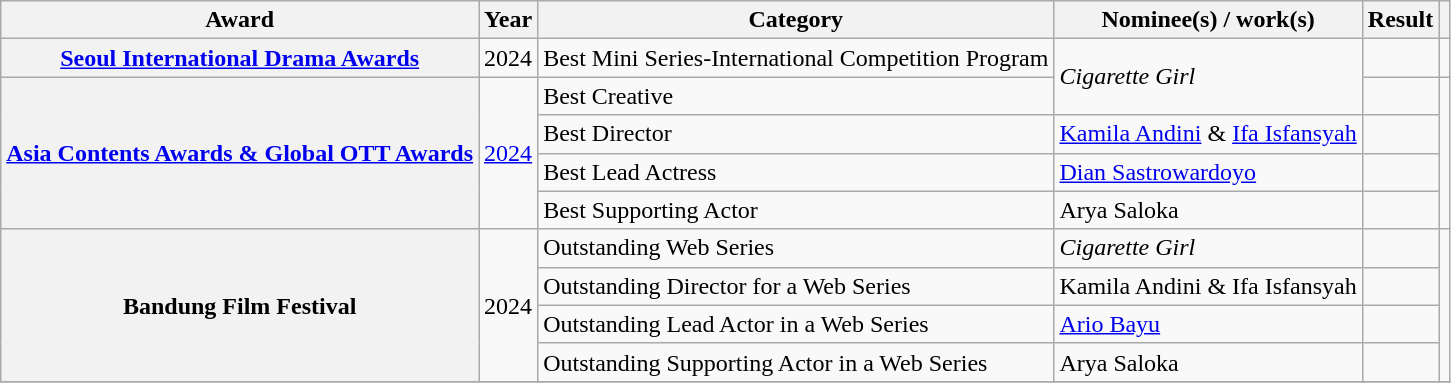<table class="wikitable plainrowheaders sortable">
<tr>
<th scope="col">Award</th>
<th scope="col">Year</th>
<th scope="col">Category</th>
<th scope="col">Nominee(s) / work(s)</th>
<th scope="col">Result</th>
<th scope="col" class="unsortable"></th>
</tr>
<tr>
<th scope="row"><a href='#'>Seoul International Drama Awards</a></th>
<td style="text-align:center">2024</td>
<td>Best Mini Series-International Competition Program</td>
<td rowspan="2"><em>Cigarette Girl</em></td>
<td></td>
<td style="text-align:center"></td>
</tr>
<tr>
<th rowspan="4" scope="row"><a href='#'>Asia Contents Awards & Global OTT Awards</a></th>
<td rowspan="4" style="text-align:center"><a href='#'>2024</a></td>
<td>Best Creative</td>
<td></td>
<td rowspan="4" style="text-align:center"></td>
</tr>
<tr>
<td>Best Director</td>
<td><a href='#'>Kamila Andini</a> & <a href='#'>Ifa Isfansyah</a></td>
<td></td>
</tr>
<tr>
<td>Best Lead Actress</td>
<td><a href='#'>Dian Sastrowardoyo</a></td>
<td></td>
</tr>
<tr>
<td>Best Supporting Actor</td>
<td>Arya Saloka</td>
<td></td>
</tr>
<tr>
<th rowspan="4" scope="row">Bandung Film Festival</th>
<td rowspan="4" style="text-align:center">2024</td>
<td>Outstanding Web Series</td>
<td><em>Cigarette Girl</em></td>
<td></td>
<td rowspan="4" style="text-align:center"></td>
</tr>
<tr>
<td>Outstanding Director for a Web Series</td>
<td>Kamila Andini & Ifa Isfansyah</td>
<td></td>
</tr>
<tr>
<td>Outstanding Lead Actor in a Web Series</td>
<td><a href='#'>Ario Bayu</a></td>
<td></td>
</tr>
<tr>
<td>Outstanding Supporting Actor in a Web Series</td>
<td>Arya Saloka</td>
<td></td>
</tr>
<tr>
</tr>
</table>
